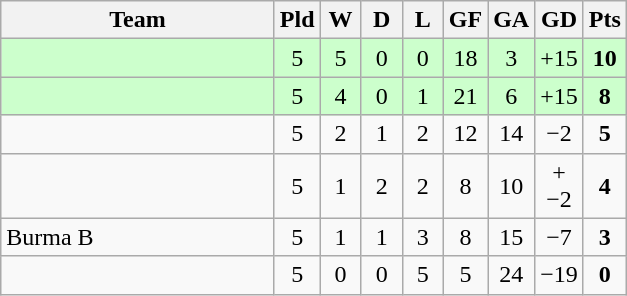<table class="wikitable" style="text-align: center;">
<tr>
<th width=175>Team</th>
<th width=20>Pld</th>
<th width=20>W</th>
<th width=20>D</th>
<th width=20>L</th>
<th width=20>GF</th>
<th width=20>GA</th>
<th width=20>GD</th>
<th width=20>Pts</th>
</tr>
<tr bgcolor=ccffcc>
<td style="text-align:left;"></td>
<td>5</td>
<td>5</td>
<td>0</td>
<td>0</td>
<td>18</td>
<td>3</td>
<td>+15</td>
<td><strong>10</strong></td>
</tr>
<tr bgcolor=ccffcc>
<td style="text-align:left;"></td>
<td>5</td>
<td>4</td>
<td>0</td>
<td>1</td>
<td>21</td>
<td>6</td>
<td>+15</td>
<td><strong>8</strong></td>
</tr>
<tr>
<td style="text-align:left;"></td>
<td>5</td>
<td>2</td>
<td>1</td>
<td>2</td>
<td>12</td>
<td>14</td>
<td>−2</td>
<td><strong>5</strong></td>
</tr>
<tr>
<td style="text-align:left;"></td>
<td>5</td>
<td>1</td>
<td>2</td>
<td>2</td>
<td>8</td>
<td>10</td>
<td>+−2</td>
<td><strong>4</strong></td>
</tr>
<tr>
<td style="text-align:left;"> Burma B</td>
<td>5</td>
<td>1</td>
<td>1</td>
<td>3</td>
<td>8</td>
<td>15</td>
<td>−7</td>
<td><strong>3</strong></td>
</tr>
<tr>
<td style="text-align:left;"></td>
<td>5</td>
<td>0</td>
<td>0</td>
<td>5</td>
<td>5</td>
<td>24</td>
<td>−19</td>
<td><strong>0</strong></td>
</tr>
</table>
